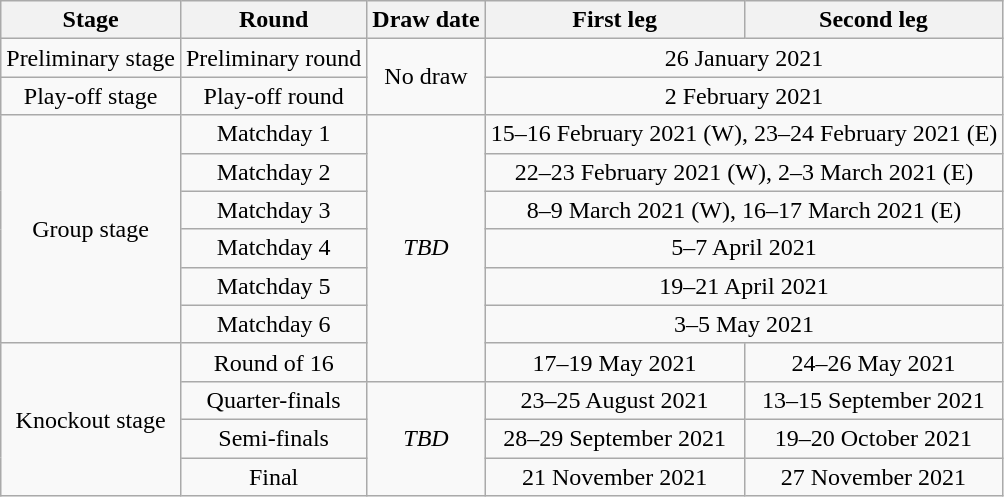<table class="wikitable mw-collapsible mw-collapsed" style="text-align:center">
<tr>
<th>Stage</th>
<th>Round</th>
<th>Draw date</th>
<th>First leg</th>
<th>Second leg</th>
</tr>
<tr>
<td>Preliminary stage</td>
<td>Preliminary round</td>
<td rowspan=2>No draw</td>
<td colspan=2>26 January 2021</td>
</tr>
<tr>
<td>Play-off stage</td>
<td>Play-off round</td>
<td colspan=2>2 February 2021</td>
</tr>
<tr>
<td rowspan=6>Group stage</td>
<td>Matchday 1</td>
<td rowspan=7><em>TBD</em></td>
<td colspan=2>15–16 February 2021 (W), 23–24 February 2021 (E)</td>
</tr>
<tr>
<td>Matchday 2</td>
<td colspan=2>22–23 February 2021 (W), 2–3 March 2021 (E)</td>
</tr>
<tr>
<td>Matchday 3</td>
<td colspan=2>8–9 March 2021 (W), 16–17 March 2021 (E)</td>
</tr>
<tr>
<td>Matchday 4</td>
<td colspan=2>5–7 April 2021</td>
</tr>
<tr>
<td>Matchday 5</td>
<td colspan=2>19–21 April 2021</td>
</tr>
<tr>
<td>Matchday 6</td>
<td colspan=2>3–5 May 2021</td>
</tr>
<tr>
<td rowspan=4>Knockout stage</td>
<td>Round of 16</td>
<td>17–19 May 2021</td>
<td>24–26 May 2021</td>
</tr>
<tr>
<td>Quarter-finals</td>
<td rowspan=3><em>TBD</em></td>
<td>23–25 August 2021</td>
<td>13–15 September 2021</td>
</tr>
<tr>
<td>Semi-finals</td>
<td>28–29 September 2021</td>
<td>19–20 October 2021</td>
</tr>
<tr>
<td>Final</td>
<td>21 November 2021</td>
<td>27 November 2021</td>
</tr>
</table>
